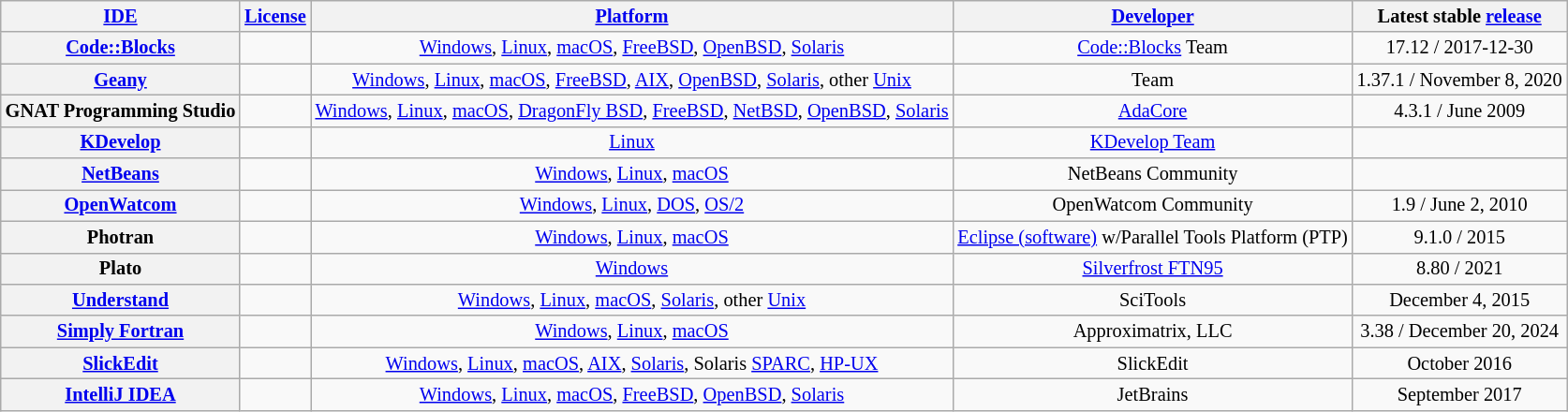<table class="wikitable sortable sort-under" style="font-size: 85%; text-align: center; width: auto;">
<tr>
<th><a href='#'>IDE</a></th>
<th><a href='#'>License</a></th>
<th><a href='#'>Platform</a></th>
<th><a href='#'>Developer</a></th>
<th>Latest stable <a href='#'>release</a></th>
</tr>
<tr>
<th><a href='#'>Code::Blocks</a></th>
<td></td>
<td><a href='#'>Windows</a>, <a href='#'>Linux</a>, <a href='#'>macOS</a>, <a href='#'>FreeBSD</a>, <a href='#'>OpenBSD</a>, <a href='#'>Solaris</a></td>
<td><a href='#'>Code::Blocks</a> Team</td>
<td>17.12 / 2017-12-30</td>
</tr>
<tr>
<th><a href='#'>Geany</a></th>
<td></td>
<td><a href='#'>Windows</a>, <a href='#'>Linux</a>, <a href='#'>macOS</a>, <a href='#'>FreeBSD</a>, <a href='#'>AIX</a>, <a href='#'>OpenBSD</a>, <a href='#'>Solaris</a>, other <a href='#'>Unix</a></td>
<td>Team</td>
<td>1.37.1 / November 8, 2020</td>
</tr>
<tr>
<th>GNAT Programming Studio</th>
<td></td>
<td><a href='#'>Windows</a>, <a href='#'>Linux</a>, <a href='#'>macOS</a>, <a href='#'>DragonFly BSD</a>, <a href='#'>FreeBSD</a>, <a href='#'>NetBSD</a>, <a href='#'>OpenBSD</a>, <a href='#'>Solaris</a></td>
<td><a href='#'>AdaCore</a></td>
<td>4.3.1 / June 2009</td>
</tr>
<tr>
<th><a href='#'>KDevelop</a></th>
<td></td>
<td><a href='#'>Linux</a></td>
<td><a href='#'>KDevelop Team</a></td>
<td></td>
</tr>
<tr>
<th><a href='#'>NetBeans</a></th>
<td></td>
<td><a href='#'>Windows</a>, <a href='#'>Linux</a>, <a href='#'>macOS</a></td>
<td>NetBeans Community</td>
<td></td>
</tr>
<tr>
<th><a href='#'>OpenWatcom</a></th>
<td></td>
<td><a href='#'>Windows</a>, <a href='#'>Linux</a>, <a href='#'>DOS</a>, <a href='#'>OS/2</a></td>
<td>OpenWatcom Community</td>
<td>1.9 / June 2, 2010</td>
</tr>
<tr>
<th>Photran</th>
<td></td>
<td><a href='#'>Windows</a>, <a href='#'>Linux</a>, <a href='#'>macOS</a></td>
<td><a href='#'>Eclipse (software)</a> w/Parallel Tools Platform (PTP)</td>
<td>9.1.0 / 2015</td>
</tr>
<tr>
<th>Plato</th>
<td></td>
<td><a href='#'>Windows</a></td>
<td><a href='#'>Silverfrost FTN95</a></td>
<td>8.80 / 2021</td>
</tr>
<tr>
<th><a href='#'>Understand</a></th>
<td></td>
<td><a href='#'>Windows</a>, <a href='#'>Linux</a>, <a href='#'>macOS</a>, <a href='#'>Solaris</a>, other <a href='#'>Unix</a></td>
<td>SciTools</td>
<td>December 4, 2015</td>
</tr>
<tr>
<th><a href='#'>Simply Fortran</a></th>
<td></td>
<td><a href='#'>Windows</a>, <a href='#'>Linux</a>, <a href='#'>macOS</a></td>
<td>Approximatrix, LLC</td>
<td>3.38 / December 20, 2024</td>
</tr>
<tr>
<th><a href='#'>SlickEdit</a></th>
<td></td>
<td><a href='#'>Windows</a>, <a href='#'>Linux</a>, <a href='#'>macOS</a>, <a href='#'>AIX</a>, <a href='#'>Solaris</a>, Solaris <a href='#'>SPARC</a>, <a href='#'>HP-UX</a></td>
<td>SlickEdit</td>
<td>October 2016</td>
</tr>
<tr>
<th><a href='#'>IntelliJ IDEA</a></th>
<td></td>
<td><a href='#'>Windows</a>, <a href='#'>Linux</a>, <a href='#'>macOS</a>, <a href='#'>FreeBSD</a>, <a href='#'>OpenBSD</a>, <a href='#'>Solaris</a></td>
<td>JetBrains</td>
<td>September 2017</td>
</tr>
</table>
